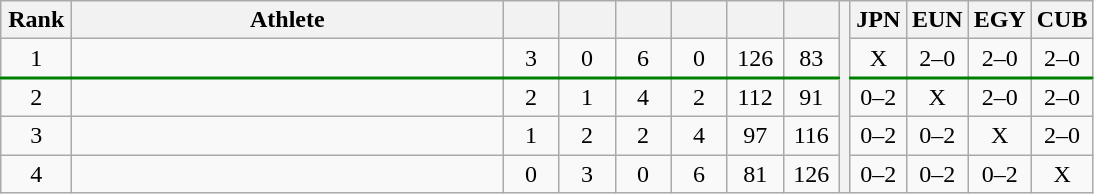<table class="wikitable" style="text-align:center">
<tr>
<th width=40>Rank</th>
<th width=280>Athlete</th>
<th width=30></th>
<th width=30></th>
<th width=30></th>
<th width=30></th>
<th width=30></th>
<th width=30></th>
<th rowspan=5></th>
<th width=30>JPN</th>
<th width=30>EUN</th>
<th width=30>EGY</th>
<th width=30>CUB</th>
</tr>
<tr style="border-bottom:2px solid green;">
<td>1</td>
<td align=left></td>
<td>3</td>
<td>0</td>
<td>6</td>
<td>0</td>
<td>126</td>
<td>83</td>
<td>X</td>
<td>2–0</td>
<td>2–0</td>
<td>2–0</td>
</tr>
<tr>
<td>2</td>
<td align=left></td>
<td>2</td>
<td>1</td>
<td>4</td>
<td>2</td>
<td>112</td>
<td>91</td>
<td>0–2</td>
<td>X</td>
<td>2–0</td>
<td>2–0</td>
</tr>
<tr>
<td>3</td>
<td align=left></td>
<td>1</td>
<td>2</td>
<td>2</td>
<td>4</td>
<td>97</td>
<td>116</td>
<td>0–2</td>
<td>0–2</td>
<td>X</td>
<td>2–0</td>
</tr>
<tr>
<td>4</td>
<td align=left></td>
<td>0</td>
<td>3</td>
<td>0</td>
<td>6</td>
<td>81</td>
<td>126</td>
<td>0–2</td>
<td>0–2</td>
<td>0–2</td>
<td>X</td>
</tr>
</table>
